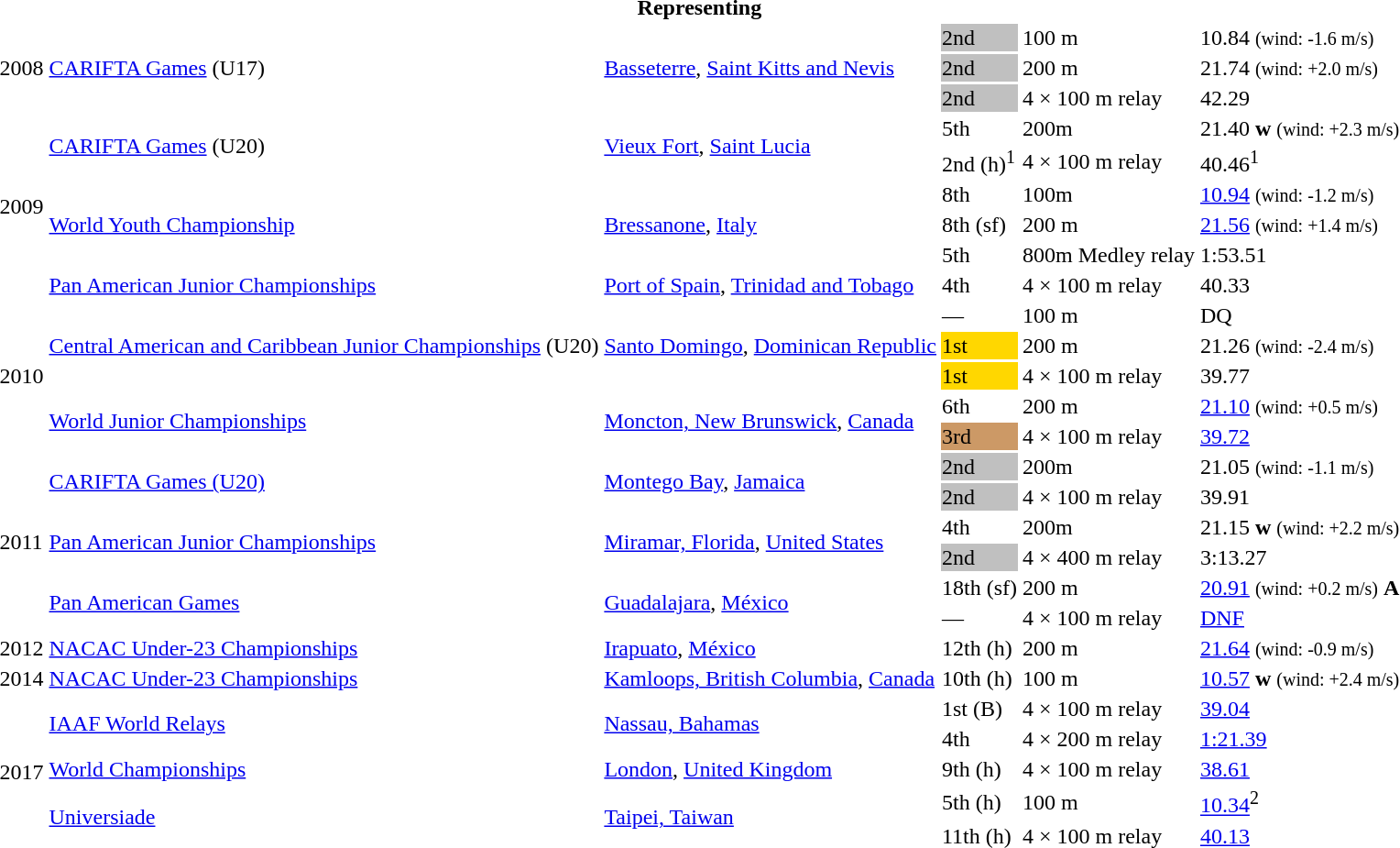<table>
<tr>
<th colspan="6">Representing </th>
</tr>
<tr>
<td rowspan=3>2008</td>
<td rowspan=3><a href='#'>CARIFTA Games</a> (U17)</td>
<td rowspan=3><a href='#'>Basseterre</a>, <a href='#'>Saint Kitts and Nevis</a></td>
<td bgcolor=silver>2nd</td>
<td>100 m</td>
<td>10.84 <small>(wind: -1.6 m/s)</small></td>
</tr>
<tr>
<td bgcolor=silver>2nd</td>
<td>200 m</td>
<td>21.74 <small>(wind: +2.0 m/s)</small></td>
</tr>
<tr>
<td bgcolor=silver>2nd</td>
<td>4 × 100 m relay</td>
<td>42.29</td>
</tr>
<tr>
<td rowspan=6>2009</td>
<td rowspan=2><a href='#'>CARIFTA Games</a> (U20)</td>
<td rowspan=2><a href='#'>Vieux Fort</a>, <a href='#'>Saint Lucia</a></td>
<td>5th</td>
<td>200m</td>
<td>21.40 <strong>w</strong> <small>(wind: +2.3 m/s)</small></td>
</tr>
<tr>
<td>2nd (h)<sup>1</sup></td>
<td>4 × 100 m relay</td>
<td>40.46<sup>1</sup></td>
</tr>
<tr>
<td rowspan=3><a href='#'>World Youth Championship</a></td>
<td rowspan=3><a href='#'>Bressanone</a>, <a href='#'>Italy</a></td>
<td>8th</td>
<td>100m</td>
<td><a href='#'>10.94</a> <small>(wind: -1.2 m/s)</small></td>
</tr>
<tr>
<td>8th (sf)</td>
<td>200 m</td>
<td><a href='#'>21.56</a> <small>(wind: +1.4 m/s)</small></td>
</tr>
<tr>
<td>5th</td>
<td>800m Medley relay</td>
<td>1:53.51</td>
</tr>
<tr>
<td><a href='#'>Pan American Junior Championships</a></td>
<td><a href='#'>Port of Spain</a>, <a href='#'>Trinidad and Tobago</a></td>
<td>4th</td>
<td>4 × 100 m relay</td>
<td>40.33</td>
</tr>
<tr>
<td rowspan=5>2010</td>
<td rowspan=3><a href='#'>Central American and Caribbean Junior Championships</a> (U20)</td>
<td rowspan=3><a href='#'>Santo Domingo</a>, <a href='#'>Dominican Republic</a></td>
<td>—</td>
<td>100 m</td>
<td>DQ</td>
</tr>
<tr>
<td bgcolor=gold>1st</td>
<td>200 m</td>
<td>21.26 <small>(wind: -2.4 m/s)</small></td>
</tr>
<tr>
<td bgcolor=gold>1st</td>
<td>4 × 100 m relay</td>
<td>39.77</td>
</tr>
<tr>
<td rowspan=2><a href='#'>World Junior Championships</a></td>
<td rowspan=2><a href='#'>Moncton, New Brunswick</a>, <a href='#'>Canada</a></td>
<td>6th</td>
<td>200 m</td>
<td><a href='#'>21.10</a> <small>(wind: +0.5 m/s)</small></td>
</tr>
<tr>
<td bgcolor="cc9966">3rd</td>
<td>4 × 100 m relay</td>
<td><a href='#'>39.72</a></td>
</tr>
<tr>
<td rowspan=6>2011</td>
<td rowspan=2><a href='#'>CARIFTA Games (U20)</a></td>
<td rowspan=2><a href='#'>Montego Bay</a>, <a href='#'>Jamaica</a></td>
<td bgcolor=silver>2nd</td>
<td>200m</td>
<td>21.05 <small>(wind: -1.1 m/s)</small></td>
</tr>
<tr>
<td bgcolor=silver>2nd</td>
<td>4 × 100 m relay</td>
<td>39.91</td>
</tr>
<tr>
<td rowspan=2><a href='#'>Pan American Junior Championships</a></td>
<td rowspan=2><a href='#'>Miramar, Florida</a>, <a href='#'>United States</a></td>
<td>4th</td>
<td>200m</td>
<td>21.15 <strong>w</strong> <small>(wind: +2.2 m/s)</small></td>
</tr>
<tr>
<td bgcolor=silver>2nd</td>
<td>4 × 400 m relay</td>
<td>3:13.27</td>
</tr>
<tr>
<td rowspan=2><a href='#'>Pan American Games</a></td>
<td rowspan=2><a href='#'>Guadalajara</a>, <a href='#'>México</a></td>
<td>18th (sf)</td>
<td>200 m</td>
<td><a href='#'>20.91</a> <small>(wind: +0.2 m/s)</small> <strong>A</strong></td>
</tr>
<tr>
<td>—</td>
<td>4 × 100 m relay</td>
<td><a href='#'>DNF</a></td>
</tr>
<tr>
<td>2012</td>
<td><a href='#'>NACAC Under-23 Championships</a></td>
<td><a href='#'>Irapuato</a>, <a href='#'>México</a></td>
<td>12th (h)</td>
<td>200 m</td>
<td><a href='#'>21.64</a> <small>(wind: -0.9 m/s)</small></td>
</tr>
<tr>
<td>2014</td>
<td><a href='#'>NACAC Under-23 Championships</a></td>
<td><a href='#'>Kamloops, British Columbia</a>, <a href='#'>Canada</a></td>
<td>10th (h)</td>
<td>100 m</td>
<td><a href='#'>10.57</a> <strong>w</strong>  <small>(wind: +2.4 m/s)</small></td>
</tr>
<tr>
<td rowspan=5>2017</td>
<td rowspan=2><a href='#'>IAAF World Relays</a></td>
<td rowspan=2><a href='#'>Nassau, Bahamas</a></td>
<td>1st (B)</td>
<td>4 × 100 m relay</td>
<td><a href='#'>39.04</a></td>
</tr>
<tr>
<td>4th</td>
<td>4 × 200 m relay</td>
<td><a href='#'>1:21.39</a></td>
</tr>
<tr>
<td><a href='#'>World Championships</a></td>
<td><a href='#'>London</a>, <a href='#'>United Kingdom</a></td>
<td>9th (h)</td>
<td>4 × 100 m relay</td>
<td><a href='#'>38.61</a></td>
</tr>
<tr>
<td rowspan=2><a href='#'>Universiade</a></td>
<td rowspan=2><a href='#'>Taipei, Taiwan</a></td>
<td>5th (h)</td>
<td>100 m</td>
<td><a href='#'>10.34</a><sup>2</sup></td>
</tr>
<tr>
<td>11th (h)</td>
<td>4 × 100 m relay</td>
<td><a href='#'>40.13</a></td>
</tr>
</table>
